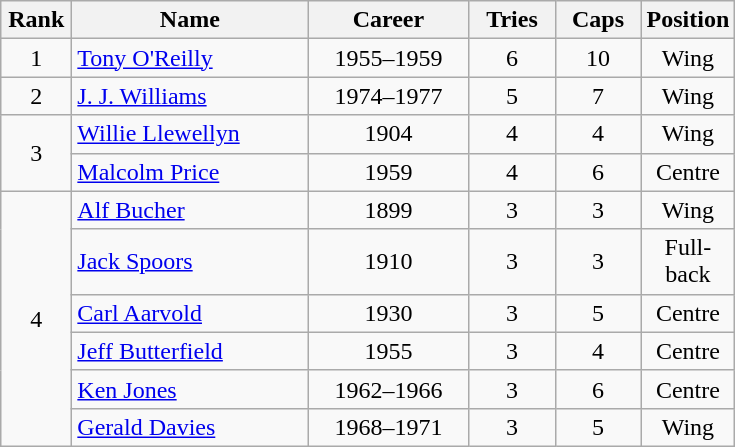<table class="wikitable sortable" style="text-align:center">
<tr>
<th width=40px>Rank</th>
<th width=150px>Name</th>
<th width=100px>Career</th>
<th width=50px>Tries</th>
<th width=50px>Caps</th>
<th width=50px>Position</th>
</tr>
<tr>
<td>1</td>
<td align="left"> <a href='#'>Tony O'Reilly</a></td>
<td>1955–1959</td>
<td>6</td>
<td>10</td>
<td>Wing</td>
</tr>
<tr>
<td>2</td>
<td align="left"> <a href='#'>J. J. Williams</a></td>
<td>1974–1977</td>
<td>5</td>
<td>7</td>
<td>Wing</td>
</tr>
<tr>
<td rowspan="2">3</td>
<td align="left"> <a href='#'>Willie Llewellyn</a></td>
<td>1904</td>
<td>4</td>
<td>4</td>
<td>Wing</td>
</tr>
<tr>
<td align="left"> <a href='#'>Malcolm Price</a></td>
<td>1959</td>
<td>4</td>
<td>6</td>
<td>Centre</td>
</tr>
<tr>
<td rowspan="6">4</td>
<td align="left"> <a href='#'>Alf Bucher</a></td>
<td>1899</td>
<td>3</td>
<td>3</td>
<td>Wing</td>
</tr>
<tr>
<td align="left"> <a href='#'>Jack Spoors</a></td>
<td>1910</td>
<td>3</td>
<td>3</td>
<td>Full-back</td>
</tr>
<tr>
<td align="left"> <a href='#'>Carl Aarvold</a></td>
<td>1930</td>
<td>3</td>
<td>5</td>
<td>Centre</td>
</tr>
<tr>
<td align="left"> <a href='#'>Jeff Butterfield</a></td>
<td>1955</td>
<td>3</td>
<td>4</td>
<td>Centre</td>
</tr>
<tr>
<td align="left"> <a href='#'>Ken Jones</a></td>
<td>1962–1966</td>
<td>3</td>
<td>6</td>
<td>Centre</td>
</tr>
<tr>
<td align="left"> <a href='#'>Gerald Davies</a></td>
<td>1968–1971</td>
<td>3</td>
<td>5</td>
<td>Wing</td>
</tr>
</table>
